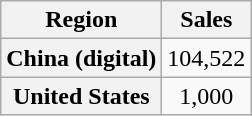<table class="wikitable plainrowheaders" style="text-align:center;">
<tr>
<th>Region</th>
<th>Sales</th>
</tr>
<tr>
<th scope="row">China (digital)</th>
<td>104,522</td>
</tr>
<tr>
<th scope="row">United States</th>
<td>1,000</td>
</tr>
</table>
